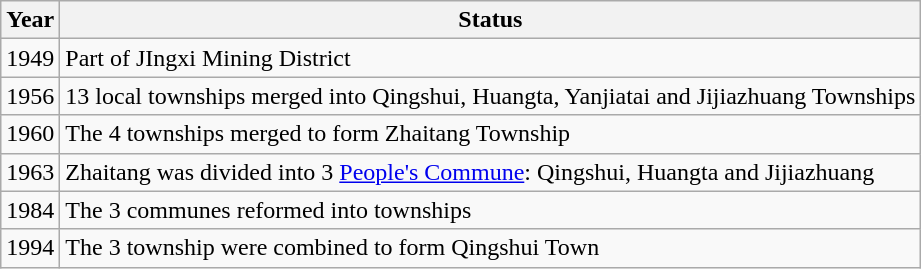<table class="wikitable">
<tr>
<th>Year</th>
<th>Status</th>
</tr>
<tr>
<td>1949</td>
<td>Part of JIngxi Mining District</td>
</tr>
<tr>
<td>1956</td>
<td>13 local townships merged into Qingshui, Huangta, Yanjiatai and Jijiazhuang Townships</td>
</tr>
<tr>
<td>1960</td>
<td>The 4 townships merged to form Zhaitang Township</td>
</tr>
<tr>
<td>1963</td>
<td>Zhaitang was divided into 3 <a href='#'>People's Commune</a>: Qingshui, Huangta and Jijiazhuang</td>
</tr>
<tr>
<td>1984</td>
<td>The 3 communes reformed into townships</td>
</tr>
<tr>
<td>1994</td>
<td>The 3 township were combined to form Qingshui Town</td>
</tr>
</table>
